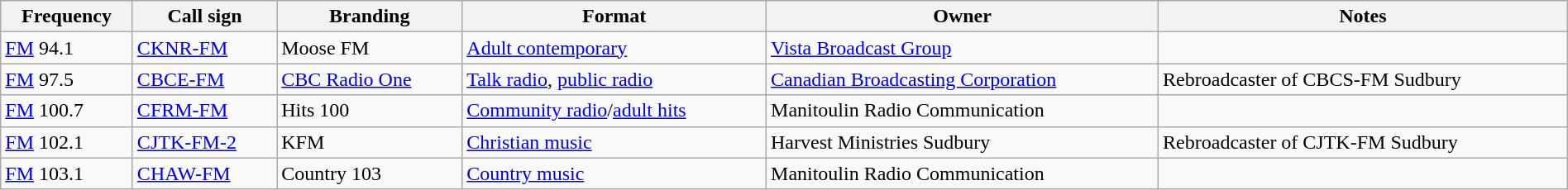<table class="wikitable sortable"  width="100%">
<tr>
<th>Frequency</th>
<th>Call sign</th>
<th>Branding</th>
<th>Format</th>
<th>Owner</th>
<th>Notes</th>
</tr>
<tr>
<td><a href='#'>FM</a> 94.1</td>
<td><a href='#'>CKNR-FM</a></td>
<td>Moose FM</td>
<td><a href='#'>Adult contemporary</a></td>
<td><a href='#'>Vista Broadcast Group</a></td>
<td></td>
</tr>
<tr>
<td><a href='#'>FM</a> 97.5</td>
<td><a href='#'>CBCE-FM</a></td>
<td><a href='#'>CBC Radio One</a></td>
<td><a href='#'>Talk radio</a>, <a href='#'>public radio</a></td>
<td><a href='#'>Canadian Broadcasting Corporation</a></td>
<td>Rebroadcaster of CBCS-FM Sudbury</td>
</tr>
<tr>
<td><a href='#'>FM</a> 100.7</td>
<td><a href='#'>CFRM-FM</a></td>
<td>Hits 100</td>
<td><a href='#'>Community radio</a>/<a href='#'>adult hits</a></td>
<td>Manitoulin Radio Communication</td>
<td></td>
</tr>
<tr>
<td><a href='#'>FM</a> 102.1</td>
<td><a href='#'>CJTK-FM-2</a></td>
<td>KFM</td>
<td><a href='#'>Christian music</a></td>
<td>Harvest Ministries Sudbury</td>
<td>Rebroadcaster of CJTK-FM Sudbury</td>
</tr>
<tr>
<td><a href='#'>FM</a> 103.1</td>
<td><a href='#'>CHAW-FM</a></td>
<td>Country 103</td>
<td><a href='#'>Country music</a></td>
<td>Manitoulin Radio Communication</td>
</tr>
</table>
